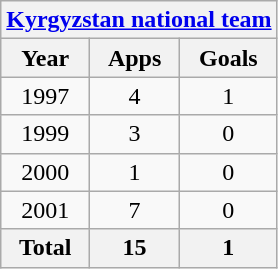<table class="wikitable" style="text-align:center">
<tr>
<th colspan=3><a href='#'>Kyrgyzstan national team</a></th>
</tr>
<tr>
<th>Year</th>
<th>Apps</th>
<th>Goals</th>
</tr>
<tr>
<td>1997</td>
<td>4</td>
<td>1</td>
</tr>
<tr>
<td>1999</td>
<td>3</td>
<td>0</td>
</tr>
<tr>
<td>2000</td>
<td>1</td>
<td>0</td>
</tr>
<tr>
<td>2001</td>
<td>7</td>
<td>0</td>
</tr>
<tr>
<th>Total</th>
<th>15</th>
<th>1</th>
</tr>
</table>
